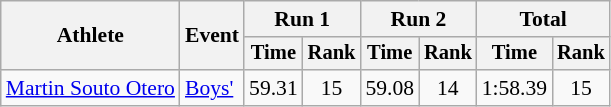<table class="wikitable" style="font-size:90%">
<tr>
<th rowspan="2">Athlete</th>
<th rowspan="2">Event</th>
<th colspan="2">Run 1</th>
<th colspan="2">Run 2</th>
<th colspan="2">Total</th>
</tr>
<tr style="font-size:95%">
<th>Time</th>
<th>Rank</th>
<th>Time</th>
<th>Rank</th>
<th>Time</th>
<th>Rank</th>
</tr>
<tr align=center>
<td align=left><a href='#'>Martin Souto Otero</a></td>
<td align=left><a href='#'>Boys'</a></td>
<td>59.31</td>
<td>15</td>
<td>59.08</td>
<td>14</td>
<td>1:58.39</td>
<td>15</td>
</tr>
</table>
